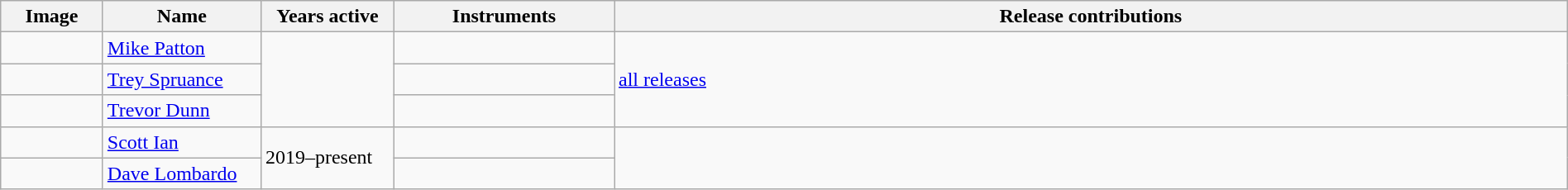<table class="wikitable" width="100%" border="1">
<tr>
<th width="75">Image</th>
<th width="120">Name</th>
<th width="100">Years active</th>
<th width="170">Instruments</th>
<th>Release contributions</th>
</tr>
<tr>
<td></td>
<td><a href='#'>Mike Patton</a></td>
<td rowspan="3"></td>
<td></td>
<td rowspan="3"><a href='#'>all releases</a></td>
</tr>
<tr>
<td></td>
<td><a href='#'>Trey Spruance</a></td>
<td></td>
</tr>
<tr>
<td></td>
<td><a href='#'>Trevor Dunn</a></td>
<td></td>
</tr>
<tr>
<td></td>
<td><a href='#'>Scott Ian</a></td>
<td rowspan="2">2019–present</td>
<td></td>
<td rowspan="2"></td>
</tr>
<tr>
<td></td>
<td><a href='#'>Dave Lombardo</a></td>
<td></td>
</tr>
</table>
